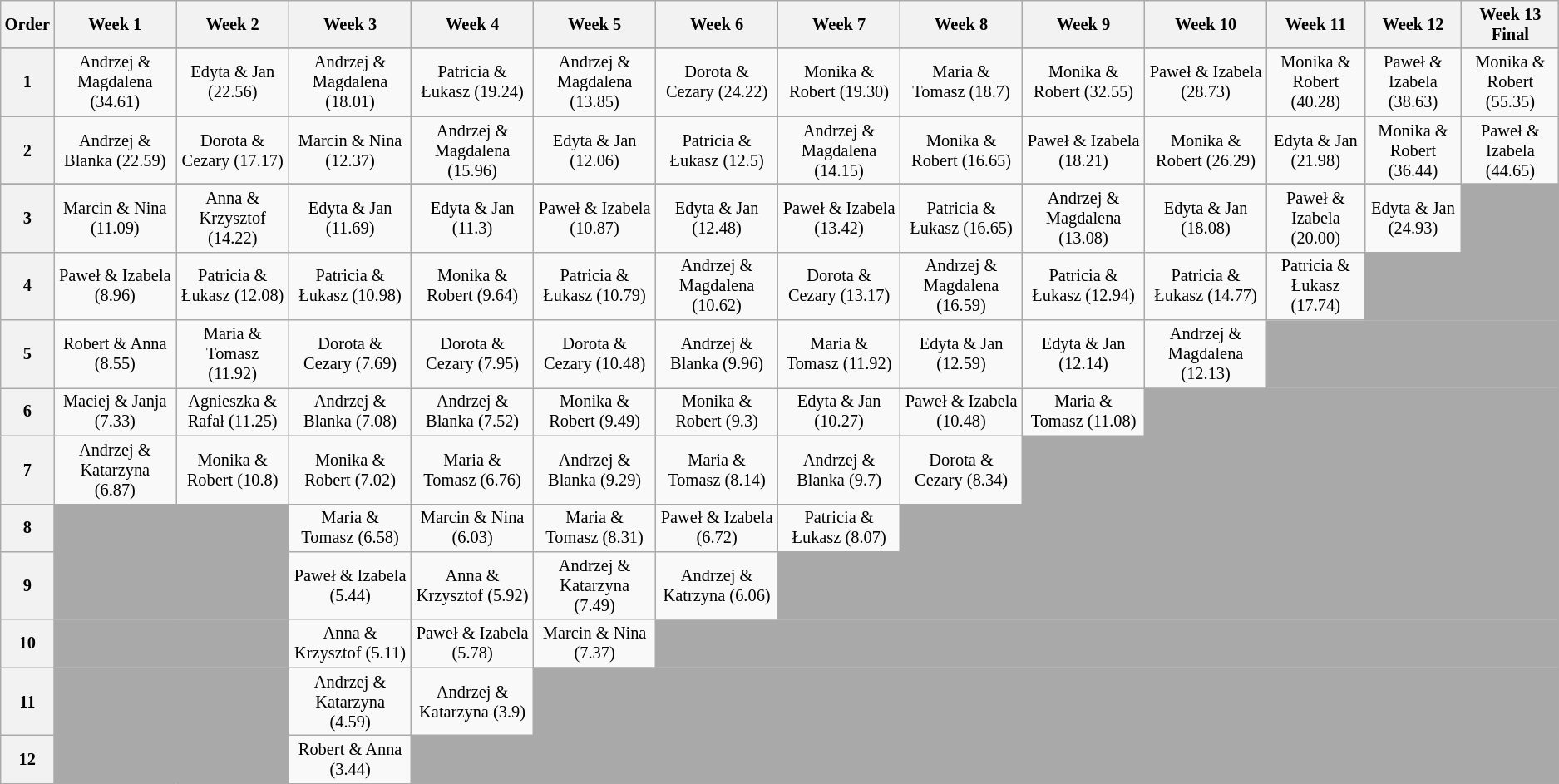<table class="wikitable" style="font-size:85%; text-align:center">
<tr>
<th>Order</th>
<th>Week 1</th>
<th>Week 2</th>
<th>Week 3</th>
<th>Week 4</th>
<th>Week 5</th>
<th>Week 6</th>
<th>Week 7</th>
<th>Week 8</th>
<th>Week 9</th>
<th>Week 10</th>
<th>Week 11</th>
<th>Week 12</th>
<th>Week 13<br>Final</th>
</tr>
<tr>
</tr>
<tr>
<th>1</th>
<td>Andrzej & Magdalena (34.61)</td>
<td>Edyta & Jan (22.56)</td>
<td>Andrzej & Magdalena (18.01)</td>
<td>Patricia & Łukasz (19.24)</td>
<td>Andrzej & Magdalena (13.85)</td>
<td>Dorota & Cezary (24.22)</td>
<td>Monika & Robert (19.30)</td>
<td>Maria & Tomasz (18.7)</td>
<td>Monika & Robert (32.55)</td>
<td>Paweł & Izabela (28.73)</td>
<td>Monika & Robert (40.28)</td>
<td>Paweł & Izabela (38.63)</td>
<td>Monika & Robert (55.35)</td>
</tr>
<tr>
</tr>
<tr>
<th>2</th>
<td>Andrzej & Blanka (22.59)</td>
<td>Dorota & Cezary (17.17)</td>
<td>Marcin & Nina (12.37)</td>
<td>Andrzej & Magdalena (15.96)</td>
<td>Edyta & Jan (12.06)</td>
<td>Patricia & Łukasz (12.5)</td>
<td>Andrzej & Magdalena (14.15)</td>
<td>Monika & Robert (16.65)</td>
<td>Paweł & Izabela (18.21)</td>
<td>Monika & Robert (26.29)</td>
<td>Edyta & Jan (21.98)</td>
<td>Monika & Robert (36.44)</td>
<td>Paweł & Izabela (44.65)</td>
</tr>
<tr>
</tr>
<tr>
<th>3</th>
<td>Marcin & Nina (11.09)</td>
<td>Anna & Krzysztof (14.22)</td>
<td>Edyta & Jan (11.69)</td>
<td>Edyta & Jan (11.3)</td>
<td>Paweł & Izabela (10.87)</td>
<td>Edyta & Jan (12.48)</td>
<td>Paweł & Izabela (13.42)</td>
<td>Patricia & Łukasz (16.65)</td>
<td>Andrzej & Magdalena (13.08)</td>
<td>Edyta & Jan (18.08)</td>
<td>Paweł & Izabela (20.00)</td>
<td>Edyta & Jan (24.93)</td>
<td style="background:darkgray" colspan="1"></td>
</tr>
<tr>
<th>4</th>
<td>Paweł & Izabela (8.96)</td>
<td>Patricia & Łukasz (12.08)</td>
<td>Patricia & Łukasz (10.98)</td>
<td>Monika & Robert (9.64)</td>
<td>Patricia & Łukasz (10.79)</td>
<td>Andrzej & Magdalena (10.62)</td>
<td>Dorota & Cezary (13.17)</td>
<td>Andrzej & Magdalena (16.59)</td>
<td>Patricia & Łukasz (12.94)</td>
<td>Patricia & Łukasz (14.77)</td>
<td>Patricia & Łukasz (17.74)</td>
<td style="background:darkgray" colspan="2"></td>
</tr>
<tr>
<th>5</th>
<td>Robert & Anna (8.55)</td>
<td>Maria & Tomasz (11.92)</td>
<td>Dorota & Cezary (7.69)</td>
<td>Dorota & Cezary (7.95)</td>
<td>Dorota & Cezary (10.48)</td>
<td>Andrzej & Blanka (9.96)</td>
<td>Maria & Tomasz (11.92)</td>
<td>Edyta & Jan (12.59)</td>
<td>Edyta & Jan (12.14)</td>
<td>Andrzej & Magdalena (12.13)</td>
<td style="background:darkgray" colspan="3"></td>
</tr>
<tr>
<th>6</th>
<td>Maciej & Janja (7.33)</td>
<td>Agnieszka & Rafał (11.25)</td>
<td>Andrzej & Blanka (7.08)</td>
<td>Andrzej & Blanka (7.52)</td>
<td>Monika & Robert (9.49)</td>
<td>Monika & Robert (9.3)</td>
<td>Edyta & Jan (10.27)</td>
<td>Paweł & Izabela (10.48)</td>
<td>Maria & Tomasz (11.08)</td>
<td style="background:darkgray" colspan="4"></td>
</tr>
<tr>
<th>7</th>
<td>Andrzej & Katarzyna (6.87)</td>
<td>Monika & Robert (10.8)</td>
<td>Monika & Robert (7.02)</td>
<td>Maria & Tomasz (6.76)</td>
<td>Andrzej & Blanka (9.29)</td>
<td>Maria & Tomasz (8.14)</td>
<td>Andrzej & Blanka (9.7)</td>
<td>Dorota & Cezary (8.34)</td>
<td style="background:darkgray" colspan="5"></td>
</tr>
<tr>
<th>8</th>
<td style="background:darkgray" colspan="2"></td>
<td>Maria & Tomasz (6.58)</td>
<td>Marcin & Nina (6.03)</td>
<td>Maria & Tomasz (8.31)</td>
<td>Paweł & Izabela (6.72)</td>
<td>Patricia & Łukasz (8.07)</td>
<td style="background:darkgray" colspan="6"></td>
</tr>
<tr>
<th>9</th>
<td style="background:darkgray" colspan="2"></td>
<td>Paweł & Izabela (5.44)</td>
<td>Anna & Krzysztof (5.92)</td>
<td>Andrzej & Katarzyna (7.49)</td>
<td>Andrzej & Katrzyna (6.06)</td>
<td style="background:darkgray" colspan="7"></td>
</tr>
<tr>
<th>10</th>
<td style="background:darkgray" colspan="2"></td>
<td>Anna & Krzysztof (5.11)</td>
<td>Paweł & Izabela (5.78)</td>
<td>Marcin & Nina (7.37)</td>
<td style="background:darkgray" colspan="8"></td>
</tr>
<tr>
<th>11</th>
<td style="background:darkgray" colspan="2"></td>
<td>Andrzej & Katarzyna (4.59)</td>
<td>Andrzej & Katarzyna (3.9)</td>
<td style="background:darkgray" colspan="9"></td>
</tr>
<tr>
<th>12</th>
<td style="background:darkgray" colspan="2"></td>
<td>Robert & Anna (3.44)</td>
<td style="background:darkgray" colspan="10"></td>
</tr>
</table>
